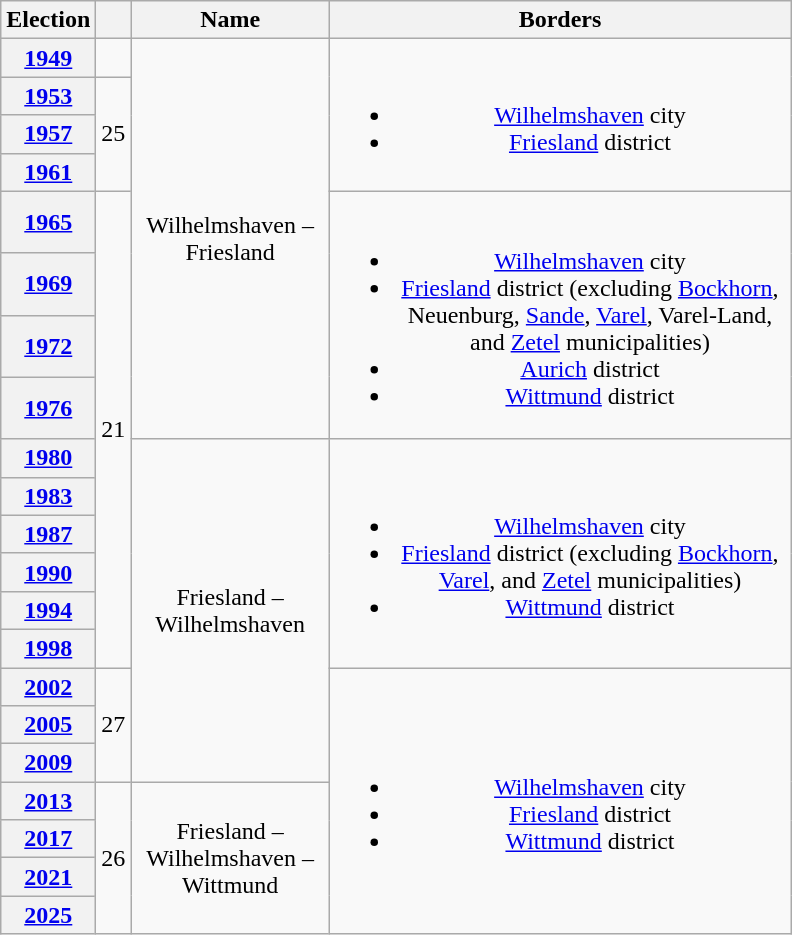<table class=wikitable style="text-align:center">
<tr>
<th>Election</th>
<th></th>
<th width=125px>Name</th>
<th width=300px>Borders</th>
</tr>
<tr>
<th><a href='#'>1949</a></th>
<td></td>
<td rowspan=8>Wilhelmshaven – Friesland</td>
<td rowspan=4><br><ul><li><a href='#'>Wilhelmshaven</a> city</li><li><a href='#'>Friesland</a> district</li></ul></td>
</tr>
<tr>
<th><a href='#'>1953</a></th>
<td rowspan=3>25</td>
</tr>
<tr>
<th><a href='#'>1957</a></th>
</tr>
<tr>
<th><a href='#'>1961</a></th>
</tr>
<tr>
<th><a href='#'>1965</a></th>
<td rowspan=10>21</td>
<td rowspan=4><br><ul><li><a href='#'>Wilhelmshaven</a> city</li><li><a href='#'>Friesland</a> district (excluding <a href='#'>Bockhorn</a>, Neuenburg, <a href='#'>Sande</a>, <a href='#'>Varel</a>, Varel-Land, and <a href='#'>Zetel</a> municipalities)</li><li><a href='#'>Aurich</a> district</li><li><a href='#'>Wittmund</a> district</li></ul></td>
</tr>
<tr>
<th><a href='#'>1969</a></th>
</tr>
<tr>
<th><a href='#'>1972</a></th>
</tr>
<tr>
<th><a href='#'>1976</a></th>
</tr>
<tr>
<th><a href='#'>1980</a></th>
<td rowspan=9>Friesland – Wilhelmshaven</td>
<td rowspan=6><br><ul><li><a href='#'>Wilhelmshaven</a> city</li><li><a href='#'>Friesland</a> district (excluding <a href='#'>Bockhorn</a>, <a href='#'>Varel</a>, and <a href='#'>Zetel</a> municipalities)</li><li><a href='#'>Wittmund</a> district</li></ul></td>
</tr>
<tr>
<th><a href='#'>1983</a></th>
</tr>
<tr>
<th><a href='#'>1987</a></th>
</tr>
<tr>
<th><a href='#'>1990</a></th>
</tr>
<tr>
<th><a href='#'>1994</a></th>
</tr>
<tr>
<th><a href='#'>1998</a></th>
</tr>
<tr>
<th><a href='#'>2002</a></th>
<td rowspan=3>27</td>
<td rowspan=7><br><ul><li><a href='#'>Wilhelmshaven</a> city</li><li><a href='#'>Friesland</a> district</li><li><a href='#'>Wittmund</a> district</li></ul></td>
</tr>
<tr>
<th><a href='#'>2005</a></th>
</tr>
<tr>
<th><a href='#'>2009</a></th>
</tr>
<tr>
<th><a href='#'>2013</a></th>
<td rowspan=4>26</td>
<td rowspan=4>Friesland – Wilhelmshaven – Wittmund</td>
</tr>
<tr>
<th><a href='#'>2017</a></th>
</tr>
<tr>
<th><a href='#'>2021</a></th>
</tr>
<tr>
<th><a href='#'>2025</a></th>
</tr>
</table>
